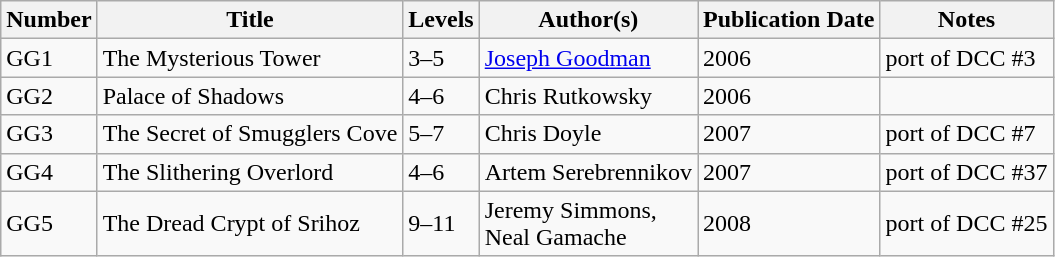<table class="wikitable sortable">
<tr>
<th>Number</th>
<th>Title</th>
<th>Levels</th>
<th>Author(s)</th>
<th>Publication Date</th>
<th>Notes</th>
</tr>
<tr>
<td>GG1</td>
<td>The Mysterious Tower</td>
<td>3–5</td>
<td><a href='#'>Joseph Goodman</a></td>
<td>2006</td>
<td>port of DCC #3</td>
</tr>
<tr>
<td>GG2</td>
<td>Palace of Shadows</td>
<td>4–6</td>
<td>Chris Rutkowsky</td>
<td>2006</td>
<td> </td>
</tr>
<tr>
<td>GG3</td>
<td>The Secret of Smugglers Cove</td>
<td>5–7</td>
<td>Chris Doyle</td>
<td>2007</td>
<td>port of DCC #7</td>
</tr>
<tr>
<td>GG4</td>
<td>The Slithering Overlord</td>
<td>4–6</td>
<td>Artem Serebrennikov</td>
<td>2007</td>
<td>port of DCC #37</td>
</tr>
<tr>
<td>GG5</td>
<td>The Dread Crypt of Srihoz</td>
<td>9–11</td>
<td>Jeremy Simmons,<br>Neal Gamache</td>
<td>2008</td>
<td>port of DCC #25</td>
</tr>
</table>
